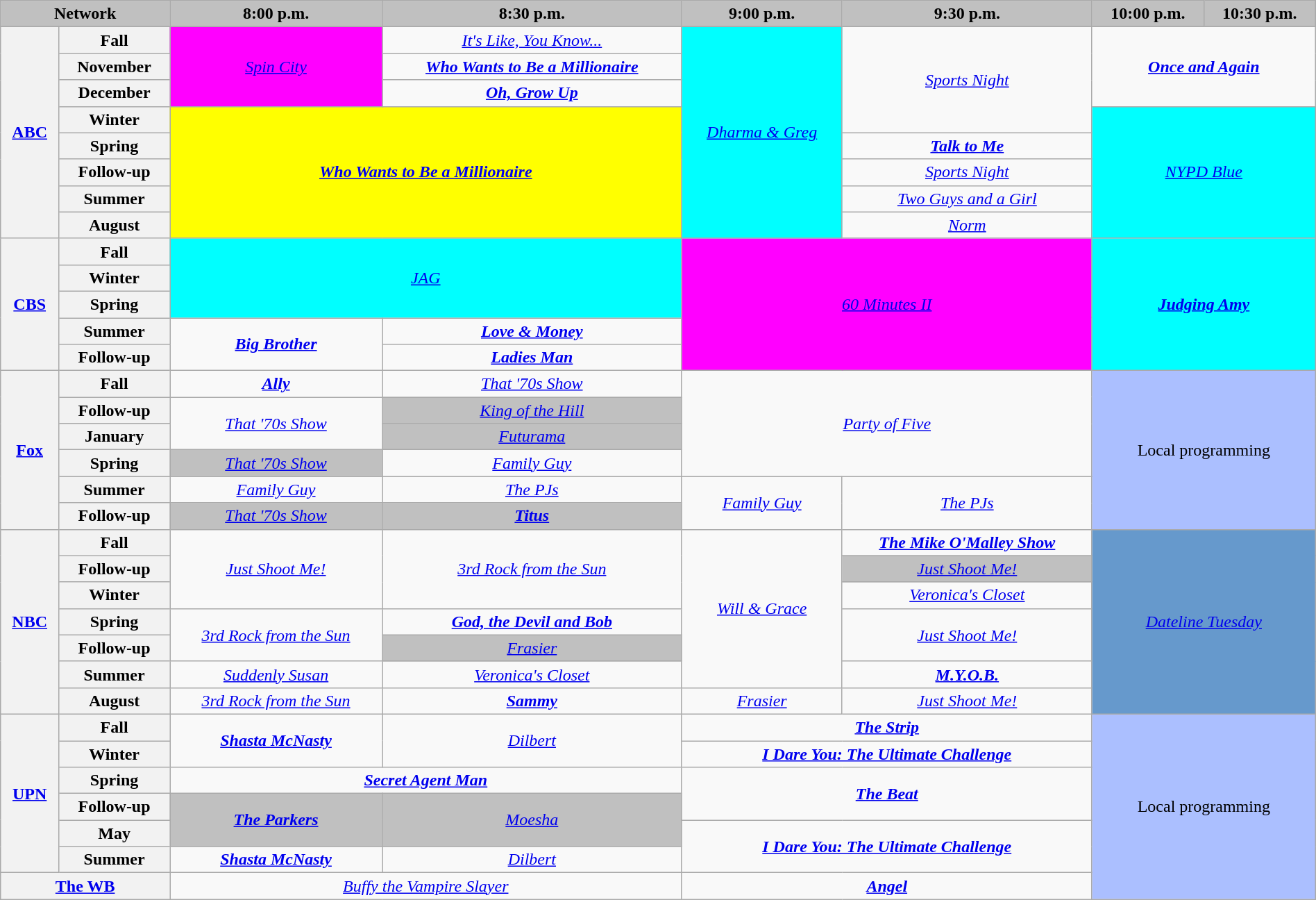<table class="wikitable" style="width:100%;margin-right:0;text-align:center">
<tr>
<th colspan="2" style="background-color:#C0C0C0;text-align:center">Network</th>
<th style="background-color:#C0C0C0;text-align:center">8:00 p.m.</th>
<th style="background-color:#C0C0C0;text-align:center">8:30 p.m.</th>
<th style="background-color:#C0C0C0;text-align:center">9:00 p.m.</th>
<th style="background-color:#C0C0C0;text-align:center">9:30 p.m.</th>
<th style="background-color:#C0C0C0;text-align:center">10:00 p.m.</th>
<th style="background-color:#C0C0C0;text-align:center">10:30 p.m.</th>
</tr>
<tr>
<th rowspan="8"><a href='#'>ABC</a></th>
<th>Fall</th>
<td style="background:#FF00FF;" rowspan="3"><em><a href='#'>Spin City</a></em> </td>
<td><em><a href='#'>It's Like, You Know...</a></em></td>
<td style="background:#00FFFF;" rowspan="8"><em><a href='#'>Dharma & Greg</a></em> </td>
<td rowspan="4"><em><a href='#'>Sports Night</a></em></td>
<td rowspan="3" colspan="2"><strong><em><a href='#'>Once and Again</a></em></strong></td>
</tr>
<tr>
<th>November</th>
<td><strong><em><a href='#'>Who Wants to Be a Millionaire</a></em></strong></td>
</tr>
<tr>
<th>December</th>
<td><strong><em><a href='#'>Oh, Grow Up</a></em></strong></td>
</tr>
<tr>
<th>Winter</th>
<td style="background:#FFFF00;" rowspan="5" colspan="2"><strong><em><a href='#'>Who Wants to Be a Millionaire</a></em></strong> </td>
<td style="background:#00FFFF;" rowspan="5" colspan="2"><em><a href='#'>NYPD Blue</a></em> </td>
</tr>
<tr>
<th>Spring</th>
<td><strong><em><a href='#'>Talk to Me</a></em></strong></td>
</tr>
<tr>
<th>Follow-up</th>
<td><em><a href='#'>Sports Night</a></em></td>
</tr>
<tr>
<th>Summer</th>
<td><em><a href='#'>Two Guys and a Girl</a></em></td>
</tr>
<tr>
<th>August</th>
<td><em><a href='#'>Norm</a></em></td>
</tr>
<tr>
<th rowspan="5"><a href='#'>CBS</a></th>
<th>Fall</th>
<td style="background:#00FFFF;" colspan="2" rowspan="3"><em><a href='#'>JAG</a></em> </td>
<td style="background:#FF00FF;" colspan="2" rowspan="5"><em><a href='#'>60 Minutes II</a></em> </td>
<td style="background:#00FFFF;" colspan="2" rowspan="5"><strong><em><a href='#'>Judging Amy</a></em></strong> </td>
</tr>
<tr>
<th>Winter</th>
</tr>
<tr>
<th>Spring</th>
</tr>
<tr>
<th>Summer</th>
<td rowspan="2"><strong><em><a href='#'>Big Brother</a></em></strong></td>
<td><strong><em><a href='#'>Love & Money</a></em></strong></td>
</tr>
<tr>
<th>Follow-up</th>
<td><strong><em><a href='#'>Ladies Man</a></em></strong></td>
</tr>
<tr>
<th rowspan="6"><a href='#'>Fox</a></th>
<th>Fall</th>
<td><strong><em><a href='#'>Ally</a></em></strong></td>
<td><em><a href='#'>That '70s Show</a></em></td>
<td colspan="2" rowspan="4"><em><a href='#'>Party of Five</a></em></td>
<td style="background:#abbfff;" colspan="2" rowspan="6">Local programming</td>
</tr>
<tr>
<th>Follow-up</th>
<td rowspan="2"><em><a href='#'>That '70s Show</a></em></td>
<td style="background:#C0C0C0;"><em><a href='#'>King of the Hill</a></em> </td>
</tr>
<tr>
<th>January</th>
<td style="background:#C0C0C0;"><em><a href='#'>Futurama</a></em> </td>
</tr>
<tr>
<th>Spring</th>
<td style="background:#C0C0C0;"><em><a href='#'>That '70s Show</a></em> </td>
<td><em><a href='#'>Family Guy</a></em></td>
</tr>
<tr>
<th>Summer</th>
<td><em><a href='#'>Family Guy</a></em></td>
<td><em><a href='#'>The PJs</a></em></td>
<td rowspan="2"><em><a href='#'>Family Guy</a></em></td>
<td rowspan="2"><em><a href='#'>The PJs</a></em></td>
</tr>
<tr>
<th>Follow-up</th>
<td style="background:#C0C0C0;"><em><a href='#'>That '70s Show</a></em> </td>
<td style="background:#C0C0C0;"><strong><em><a href='#'>Titus</a></em></strong> </td>
</tr>
<tr>
<th rowspan="7"><a href='#'>NBC</a></th>
<th>Fall</th>
<td rowspan="3"><em><a href='#'>Just Shoot Me!</a></em></td>
<td rowspan="3"><em><a href='#'>3rd Rock from the Sun</a></em></td>
<td rowspan="6"><em><a href='#'>Will & Grace</a></em></td>
<td><strong><em><a href='#'>The Mike O'Malley Show</a></em></strong></td>
<td colspan="2" rowspan="7" style="background:#6699CC"><em><a href='#'>Dateline Tuesday</a></em></td>
</tr>
<tr>
<th>Follow-up</th>
<td style="background:#C0C0C0;"><em><a href='#'>Just Shoot Me!</a></em> </td>
</tr>
<tr>
<th>Winter</th>
<td><em><a href='#'>Veronica's Closet</a></em></td>
</tr>
<tr>
<th>Spring</th>
<td rowspan="2"><em><a href='#'>3rd Rock from the Sun</a></em></td>
<td><strong><em><a href='#'>God, the Devil and Bob</a></em></strong></td>
<td rowspan="2"><em><a href='#'>Just Shoot Me!</a></em></td>
</tr>
<tr>
<th>Follow-up</th>
<td style="background:#C0C0C0;"><em><a href='#'>Frasier</a></em> </td>
</tr>
<tr>
<th>Summer</th>
<td><em><a href='#'>Suddenly Susan</a></em></td>
<td><em><a href='#'>Veronica's Closet</a></em></td>
<td><strong><em><a href='#'>M.Y.O.B.</a></em></strong></td>
</tr>
<tr>
<th>August</th>
<td><em><a href='#'>3rd Rock from the Sun</a></em></td>
<td><strong><em><a href='#'>Sammy</a></em></strong></td>
<td><em><a href='#'>Frasier</a></em></td>
<td><em><a href='#'>Just Shoot Me!</a></em></td>
</tr>
<tr>
<th rowspan="6"><a href='#'>UPN</a></th>
<th>Fall</th>
<td rowspan="2"><strong><em><a href='#'>Shasta McNasty</a></em></strong></td>
<td rowspan="2"><em><a href='#'>Dilbert</a></em></td>
<td colspan="2"><strong><em><a href='#'>The Strip</a></em></strong></td>
<td style="background:#abbfff;" rowspan="7" colspan="2">Local programming</td>
</tr>
<tr>
<th>Winter</th>
<td colspan="2"><strong><em><a href='#'>I Dare You: The Ultimate Challenge</a></em></strong></td>
</tr>
<tr>
<th>Spring</th>
<td colspan="2"><strong><em><a href='#'>Secret Agent Man</a></em></strong></td>
<td colspan="2" rowspan="2"><strong><em><a href='#'>The Beat</a></em></strong></td>
</tr>
<tr>
<th>Follow-up</th>
<td rowspan="2" style="background:#C0C0C0;"><strong><em><a href='#'>The Parkers</a></em></strong> </td>
<td rowspan="2" style="background:#C0C0C0;"><em><a href='#'>Moesha</a></em> </td>
</tr>
<tr>
<th>May</th>
<td colspan="2" rowspan="2"><strong><em><a href='#'>I Dare You: The Ultimate Challenge</a></em></strong></td>
</tr>
<tr>
<th>Summer</th>
<td><strong><em><a href='#'>Shasta McNasty</a></em></strong></td>
<td><em><a href='#'>Dilbert</a></em></td>
</tr>
<tr>
<th colspan="2"><a href='#'>The WB</a></th>
<td colspan="2"><em><a href='#'>Buffy the Vampire Slayer</a></em></td>
<td colspan="2"><strong><em><a href='#'>Angel</a></em></strong></td>
</tr>
</table>
